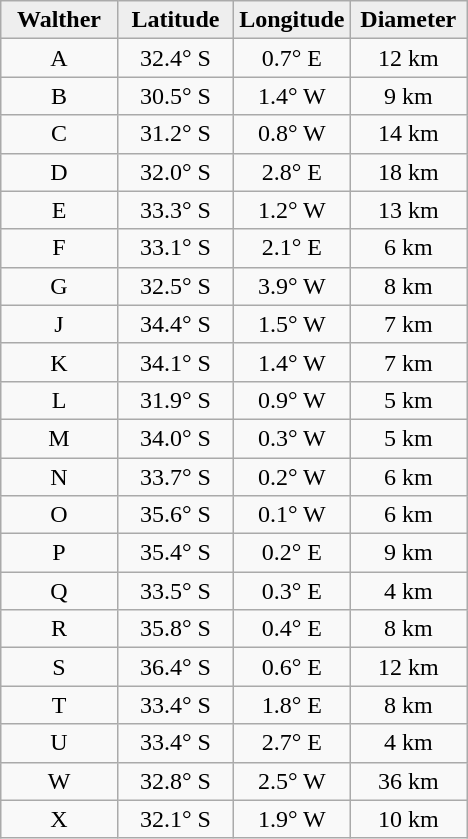<table class="wikitable">
<tr>
<th width="25%" style="background:#eeeeee;">Walther</th>
<th width="25%" style="background:#eeeeee;">Latitude</th>
<th width="25%" style="background:#eeeeee;">Longitude</th>
<th width="25%" style="background:#eeeeee;">Diameter</th>
</tr>
<tr>
<td align="center">A</td>
<td align="center">32.4° S</td>
<td align="center">0.7° E</td>
<td align="center">12 km</td>
</tr>
<tr>
<td align="center">B</td>
<td align="center">30.5° S</td>
<td align="center">1.4° W</td>
<td align="center">9 km</td>
</tr>
<tr>
<td align="center">C</td>
<td align="center">31.2° S</td>
<td align="center">0.8° W</td>
<td align="center">14 km</td>
</tr>
<tr>
<td align="center">D</td>
<td align="center">32.0° S</td>
<td align="center">2.8° E</td>
<td align="center">18 km</td>
</tr>
<tr>
<td align="center">E</td>
<td align="center">33.3° S</td>
<td align="center">1.2° W</td>
<td align="center">13 km</td>
</tr>
<tr>
<td align="center">F</td>
<td align="center">33.1° S</td>
<td align="center">2.1° E</td>
<td align="center">6 km</td>
</tr>
<tr>
<td align="center">G</td>
<td align="center">32.5° S</td>
<td align="center">3.9° W</td>
<td align="center">8 km</td>
</tr>
<tr>
<td align="center">J</td>
<td align="center">34.4° S</td>
<td align="center">1.5° W</td>
<td align="center">7 km</td>
</tr>
<tr>
<td align="center">K</td>
<td align="center">34.1° S</td>
<td align="center">1.4° W</td>
<td align="center">7 km</td>
</tr>
<tr>
<td align="center">L</td>
<td align="center">31.9° S</td>
<td align="center">0.9° W</td>
<td align="center">5 km</td>
</tr>
<tr>
<td align="center">M</td>
<td align="center">34.0° S</td>
<td align="center">0.3° W</td>
<td align="center">5 km</td>
</tr>
<tr>
<td align="center">N</td>
<td align="center">33.7° S</td>
<td align="center">0.2° W</td>
<td align="center">6 km</td>
</tr>
<tr>
<td align="center">O</td>
<td align="center">35.6° S</td>
<td align="center">0.1° W</td>
<td align="center">6 km</td>
</tr>
<tr>
<td align="center">P</td>
<td align="center">35.4° S</td>
<td align="center">0.2° E</td>
<td align="center">9 km</td>
</tr>
<tr>
<td align="center">Q</td>
<td align="center">33.5° S</td>
<td align="center">0.3° E</td>
<td align="center">4 km</td>
</tr>
<tr>
<td align="center">R</td>
<td align="center">35.8° S</td>
<td align="center">0.4° E</td>
<td align="center">8 km</td>
</tr>
<tr>
<td align="center">S</td>
<td align="center">36.4° S</td>
<td align="center">0.6° E</td>
<td align="center">12 km</td>
</tr>
<tr>
<td align="center">T</td>
<td align="center">33.4° S</td>
<td align="center">1.8° E</td>
<td align="center">8 km</td>
</tr>
<tr>
<td align="center">U</td>
<td align="center">33.4° S</td>
<td align="center">2.7° E</td>
<td align="center">4 km</td>
</tr>
<tr>
<td align="center">W</td>
<td align="center">32.8° S</td>
<td align="center">2.5° W</td>
<td align="center">36 km</td>
</tr>
<tr>
<td align="center">X</td>
<td align="center">32.1° S</td>
<td align="center">1.9° W</td>
<td align="center">10 km</td>
</tr>
</table>
